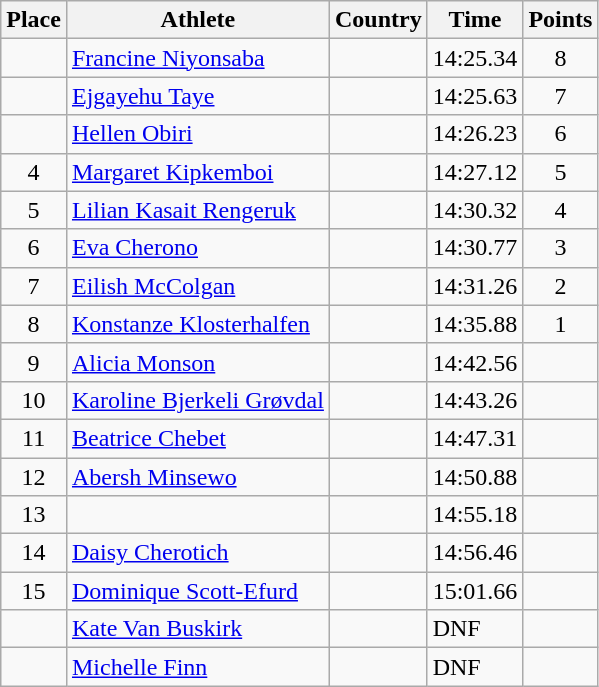<table class="wikitable">
<tr>
<th>Place</th>
<th>Athlete</th>
<th>Country</th>
<th>Time</th>
<th>Points</th>
</tr>
<tr>
<td align=center></td>
<td><a href='#'>Francine Niyonsaba</a></td>
<td></td>
<td>14:25.34</td>
<td align=center>8</td>
</tr>
<tr>
<td align=center></td>
<td><a href='#'>Ejgayehu Taye</a></td>
<td></td>
<td>14:25.63</td>
<td align=center>7</td>
</tr>
<tr>
<td align=center></td>
<td><a href='#'>Hellen Obiri</a></td>
<td></td>
<td>14:26.23</td>
<td align=center>6</td>
</tr>
<tr>
<td align=center>4</td>
<td><a href='#'>Margaret Kipkemboi</a></td>
<td></td>
<td>14:27.12</td>
<td align=center>5</td>
</tr>
<tr>
<td align=center>5</td>
<td><a href='#'>Lilian Kasait Rengeruk</a></td>
<td></td>
<td>14:30.32</td>
<td align=center>4</td>
</tr>
<tr>
<td align=center>6</td>
<td><a href='#'>Eva Cherono</a></td>
<td></td>
<td>14:30.77</td>
<td align=center>3</td>
</tr>
<tr>
<td align=center>7</td>
<td><a href='#'>Eilish McColgan</a></td>
<td></td>
<td>14:31.26</td>
<td align=center>2</td>
</tr>
<tr>
<td align=center>8</td>
<td><a href='#'>Konstanze Klosterhalfen</a></td>
<td></td>
<td>14:35.88</td>
<td align=center>1</td>
</tr>
<tr>
<td align=center>9</td>
<td><a href='#'>Alicia Monson</a></td>
<td></td>
<td>14:42.56</td>
<td align=center></td>
</tr>
<tr>
<td align=center>10</td>
<td><a href='#'>Karoline Bjerkeli Grøvdal</a></td>
<td></td>
<td>14:43.26</td>
<td align=center></td>
</tr>
<tr>
<td align=center>11</td>
<td><a href='#'>Beatrice Chebet</a></td>
<td></td>
<td>14:47.31</td>
<td align=center></td>
</tr>
<tr>
<td align=center>12</td>
<td><a href='#'>Abersh Minsewo</a></td>
<td></td>
<td>14:50.88</td>
<td align=center></td>
</tr>
<tr>
<td align=center>13</td>
<td></td>
<td></td>
<td>14:55.18</td>
<td align=center></td>
</tr>
<tr>
<td align=center>14</td>
<td><a href='#'>Daisy Cherotich</a></td>
<td></td>
<td>14:56.46</td>
<td align=center></td>
</tr>
<tr>
<td align=center>15</td>
<td><a href='#'>Dominique Scott-Efurd</a></td>
<td></td>
<td>15:01.66</td>
<td align=center></td>
</tr>
<tr>
<td align=center></td>
<td><a href='#'>Kate Van Buskirk</a></td>
<td></td>
<td>DNF</td>
<td align=center></td>
</tr>
<tr>
<td align=center></td>
<td><a href='#'>Michelle Finn</a></td>
<td></td>
<td>DNF</td>
<td align=center></td>
</tr>
</table>
